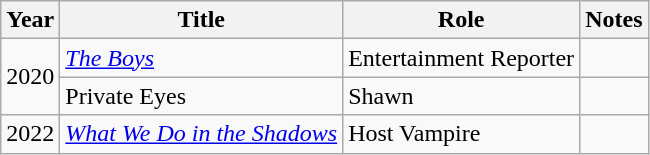<table class="wikitable sortable">
<tr>
<th>Year</th>
<th>Title</th>
<th>Role</th>
<th class="unsortable">Notes</th>
</tr>
<tr>
<td rowspan="2">2020</td>
<td data-sort-value="Boys, The"><a href='#'><em>The Boys</em></a></td>
<td>Entertainment Reporter</td>
<td></td>
</tr>
<tr>
<td>Private Eyes</td>
<td>Shawn</td>
<td></td>
</tr>
<tr>
<td>2022</td>
<td><a href='#'><em>What We Do in the Shadows</em></a></td>
<td>Host Vampire</td>
<td></td>
</tr>
</table>
